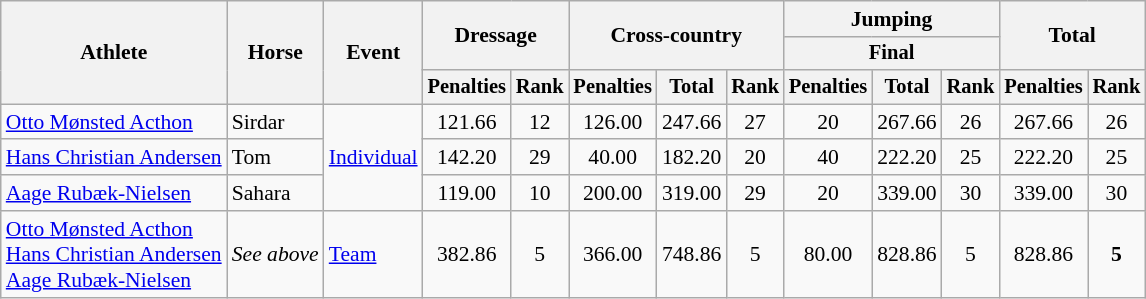<table class=wikitable style="font-size:90%">
<tr>
<th rowspan="3">Athlete</th>
<th rowspan="3">Horse</th>
<th rowspan="3">Event</th>
<th colspan="2" rowspan="2">Dressage</th>
<th colspan="3" rowspan="2">Cross-country</th>
<th colspan="3">Jumping</th>
<th colspan="2" rowspan="2">Total</th>
</tr>
<tr style="font-size:95%">
<th colspan="3">Final</th>
</tr>
<tr style="font-size:95%">
<th>Penalties</th>
<th>Rank</th>
<th>Penalties</th>
<th>Total</th>
<th>Rank</th>
<th>Penalties</th>
<th>Total</th>
<th>Rank</th>
<th>Penalties</th>
<th>Rank</th>
</tr>
<tr align=center>
<td align=left><a href='#'>Otto Mønsted Acthon</a></td>
<td align=left>Sirdar</td>
<td align=left rowspan=3><a href='#'>Individual</a></td>
<td>121.66</td>
<td>12</td>
<td>126.00</td>
<td>247.66</td>
<td>27</td>
<td>20</td>
<td>267.66</td>
<td>26</td>
<td>267.66</td>
<td>26</td>
</tr>
<tr align=center>
<td align=left><a href='#'>Hans Christian Andersen</a></td>
<td align=left>Tom</td>
<td>142.20</td>
<td>29</td>
<td>40.00</td>
<td>182.20</td>
<td>20</td>
<td>40</td>
<td>222.20</td>
<td>25</td>
<td>222.20</td>
<td>25</td>
</tr>
<tr align=center>
<td align=left><a href='#'>Aage Rubæk-Nielsen</a></td>
<td align=left>Sahara</td>
<td>119.00</td>
<td>10</td>
<td>200.00</td>
<td>319.00</td>
<td>29</td>
<td>20</td>
<td>339.00</td>
<td>30</td>
<td>339.00</td>
<td>30</td>
</tr>
<tr align=center>
<td align=left><a href='#'>Otto Mønsted Acthon</a><br><a href='#'>Hans Christian Andersen</a><br><a href='#'>Aage Rubæk-Nielsen</a></td>
<td align=left><em>See above</em></td>
<td align=left><a href='#'>Team</a></td>
<td>382.86</td>
<td>5</td>
<td>366.00</td>
<td>748.86</td>
<td>5</td>
<td>80.00</td>
<td>828.86</td>
<td>5</td>
<td>828.86</td>
<td><strong>5</strong></td>
</tr>
</table>
